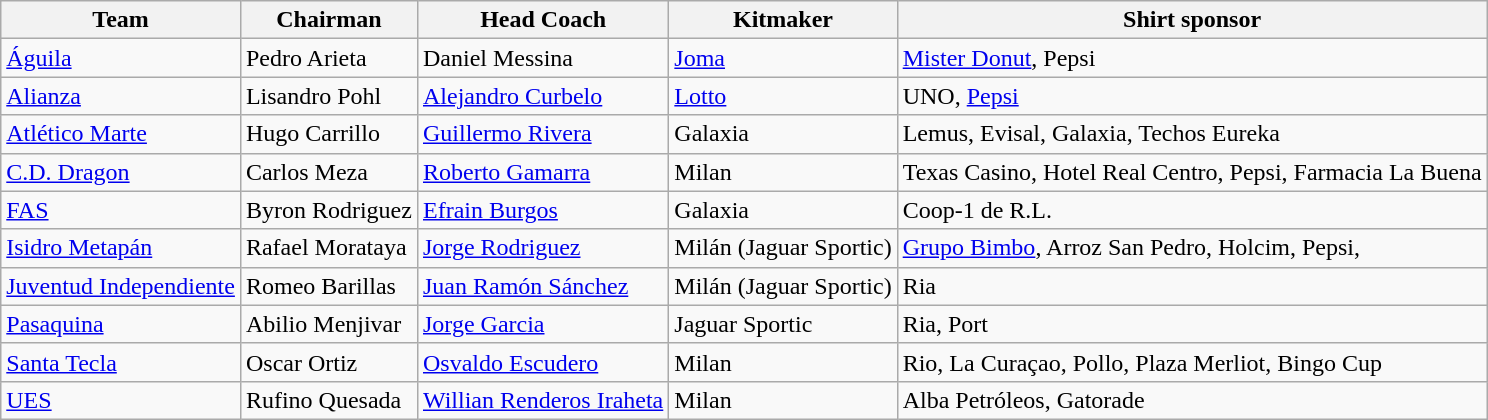<table class="wikitable sortable" style="text-align: left;">
<tr>
<th>Team</th>
<th>Chairman</th>
<th>Head Coach</th>
<th>Kitmaker</th>
<th>Shirt sponsor</th>
</tr>
<tr>
<td><a href='#'>Águila</a></td>
<td> Pedro Arieta</td>
<td> Daniel Messina</td>
<td><a href='#'>Joma</a></td>
<td><a href='#'>Mister Donut</a>, Pepsi</td>
</tr>
<tr>
<td><a href='#'>Alianza</a></td>
<td> Lisandro Pohl</td>
<td> <a href='#'>Alejandro Curbelo</a></td>
<td><a href='#'>Lotto</a></td>
<td>UNO, <a href='#'>Pepsi</a></td>
</tr>
<tr>
<td><a href='#'>Atlético Marte</a></td>
<td> Hugo Carrillo</td>
<td> <a href='#'>Guillermo Rivera</a></td>
<td>Galaxia</td>
<td>Lemus, Evisal, Galaxia, Techos Eureka</td>
</tr>
<tr>
<td><a href='#'>C.D. Dragon</a></td>
<td> Carlos Meza</td>
<td> <a href='#'>Roberto Gamarra</a></td>
<td>Milan</td>
<td>Texas Casino, Hotel Real Centro, Pepsi, Farmacia La Buena</td>
</tr>
<tr>
<td><a href='#'>FAS</a></td>
<td> Byron Rodriguez</td>
<td> <a href='#'>Efrain Burgos</a></td>
<td>Galaxia</td>
<td>Coop-1 de R.L.</td>
</tr>
<tr>
<td><a href='#'>Isidro Metapán</a></td>
<td> Rafael Morataya</td>
<td> <a href='#'>Jorge Rodriguez</a></td>
<td>Milán (Jaguar Sportic)</td>
<td><a href='#'>Grupo Bimbo</a>, Arroz San Pedro, Holcim, Pepsi,</td>
</tr>
<tr>
<td><a href='#'>Juventud Independiente</a></td>
<td> Romeo Barillas</td>
<td> <a href='#'>Juan Ramón Sánchez</a></td>
<td>Milán (Jaguar Sportic)</td>
<td>Ria</td>
</tr>
<tr>
<td><a href='#'>Pasaquina</a></td>
<td> Abilio Menjivar</td>
<td> <a href='#'>Jorge Garcia</a></td>
<td>Jaguar Sportic</td>
<td>Ria, Port</td>
</tr>
<tr>
<td><a href='#'>Santa Tecla</a></td>
<td> Oscar Ortiz</td>
<td> <a href='#'>Osvaldo Escudero</a></td>
<td>Milan</td>
<td>Rio, La Curaçao, Pollo, Plaza Merliot, Bingo Cup</td>
</tr>
<tr>
<td><a href='#'>UES</a></td>
<td> Rufino Quesada</td>
<td> <a href='#'>Willian Renderos Iraheta</a></td>
<td>Milan</td>
<td>Alba Petróleos, Gatorade</td>
</tr>
</table>
